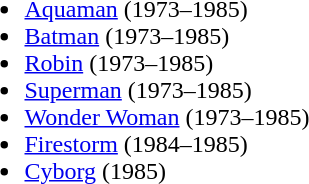<table>
<tr>
<td valign="top"><br><ul><li><a href='#'>Aquaman</a> (1973–1985)</li><li><a href='#'>Batman</a> (1973–1985)</li><li><a href='#'>Robin</a> (1973–1985)</li><li><a href='#'>Superman</a> (1973–1985)</li><li><a href='#'>Wonder Woman</a> (1973–1985)</li><li><a href='#'>Firestorm</a> (1984–1985)</li><li><a href='#'>Cyborg</a> (1985)</li></ul></td>
</tr>
</table>
